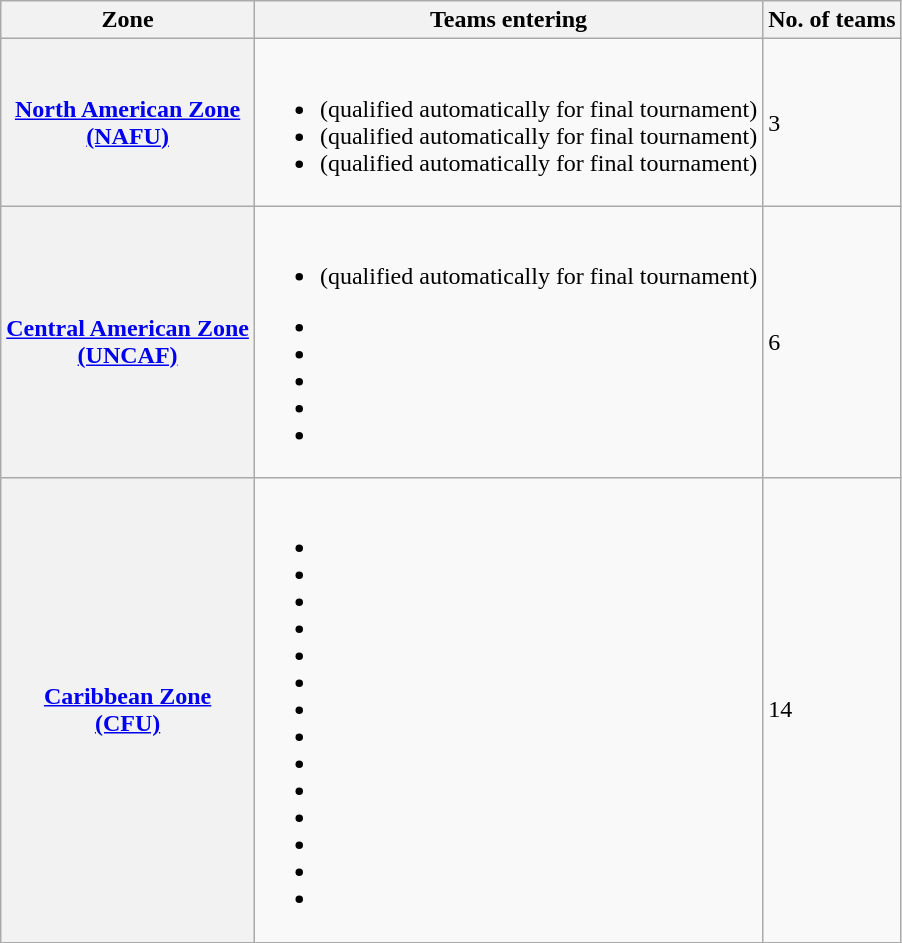<table class="wikitable">
<tr>
<th>Zone</th>
<th>Teams entering</th>
<th>No. of teams</th>
</tr>
<tr>
<th><a href='#'>North American Zone<br>(NAFU)</a></th>
<td><br><ul><li> (qualified automatically for final tournament)</li><li> (qualified automatically for final tournament)</li><li> (qualified automatically for final tournament)</li></ul></td>
<td>3</td>
</tr>
<tr>
<th><a href='#'>Central American Zone<br>(UNCAF)</a></th>
<td><br><ul><li> (qualified automatically for final tournament)</li></ul><ul><li></li><li></li><li></li><li></li><li></li></ul></td>
<td>6</td>
</tr>
<tr>
<th><a href='#'>Caribbean Zone<br>(CFU)</a></th>
<td><br><ul><li></li><li></li><li></li><li></li><li></li><li></li><li></li><li></li><li></li><li></li><li></li><li></li><li></li><li></li></ul></td>
<td>14</td>
</tr>
</table>
